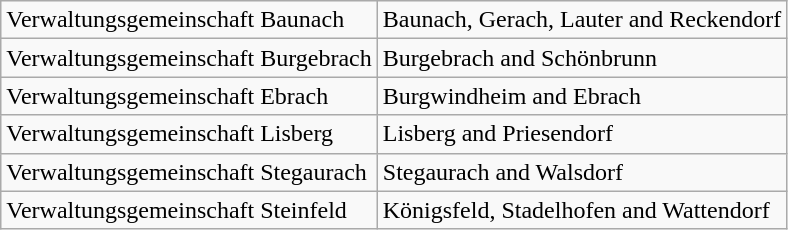<table class="wikitable">
<tr>
<td>Verwaltungsgemeinschaft Baunach</td>
<td>Baunach, Gerach, Lauter and Reckendorf</td>
</tr>
<tr>
<td>Verwaltungsgemeinschaft Burgebrach</td>
<td>Burgebrach and Schönbrunn</td>
</tr>
<tr>
<td>Verwaltungsgemeinschaft Ebrach</td>
<td>Burgwindheim and Ebrach</td>
</tr>
<tr>
<td>Verwaltungsgemeinschaft Lisberg</td>
<td>Lisberg and Priesendorf</td>
</tr>
<tr>
<td>Verwaltungsgemeinschaft Stegaurach</td>
<td>Stegaurach and Walsdorf</td>
</tr>
<tr>
<td>Verwaltungsgemeinschaft Steinfeld</td>
<td>Königsfeld, Stadelhofen and Wattendorf</td>
</tr>
</table>
